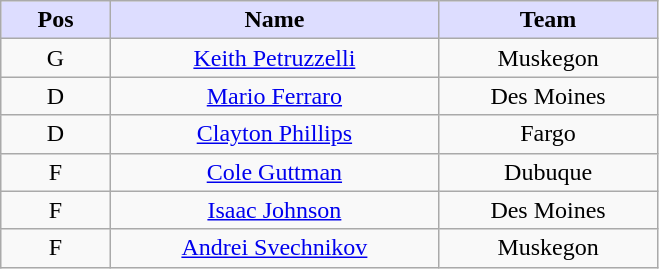<table class="wikitable" style="text-align:center">
<tr>
<th style="background:#ddf; width:10%;">Pos</th>
<th style="background:#ddf; width:30%;">Name</th>
<th style="background:#ddf; width:20%;">Team</th>
</tr>
<tr>
<td>G</td>
<td><a href='#'>Keith Petruzzelli</a></td>
<td>Muskegon</td>
</tr>
<tr>
<td>D</td>
<td><a href='#'>Mario Ferraro</a></td>
<td>Des Moines</td>
</tr>
<tr>
<td>D</td>
<td><a href='#'>Clayton Phillips</a></td>
<td>Fargo</td>
</tr>
<tr>
<td>F</td>
<td><a href='#'>Cole Guttman</a></td>
<td>Dubuque</td>
</tr>
<tr>
<td>F</td>
<td><a href='#'>Isaac Johnson</a></td>
<td>Des Moines</td>
</tr>
<tr>
<td>F</td>
<td><a href='#'>Andrei Svechnikov</a></td>
<td>Muskegon</td>
</tr>
</table>
